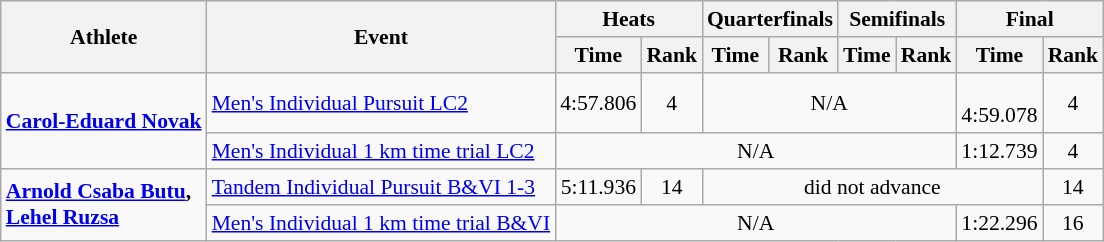<table class=wikitable style="font-size:90%">
<tr>
<th rowspan="2">Athlete</th>
<th rowspan="2">Event</th>
<th colspan="2">Heats</th>
<th colspan="2">Quarterfinals</th>
<th colspan="2">Semifinals</th>
<th colspan="2">Final</th>
</tr>
<tr>
<th>Time</th>
<th>Rank</th>
<th>Time</th>
<th>Rank</th>
<th>Time</th>
<th>Rank</th>
<th>Time</th>
<th>Rank</th>
</tr>
<tr>
<td rowspan="2"><strong><a href='#'>Carol-Eduard Novak</a></strong></td>
<td><a href='#'>Men's Individual Pursuit LC2</a></td>
<td align="center">4:57.806</td>
<td align="center">4</td>
<td align="center" colspan="4">N/A</td>
<td align="center"><br> 4:59.078</td>
<td align="center">4</td>
</tr>
<tr>
<td><a href='#'>Men's Individual 1 km time trial LC2</a></td>
<td align="center" colspan="6">N/A</td>
<td align="center">1:12.739</td>
<td align="center">4</td>
</tr>
<tr>
<td rowspan="2"><strong><a href='#'>Arnold Csaba Butu</a>,<br><a href='#'>Lehel Ruzsa</a></strong></td>
<td><a href='#'>Tandem Individual Pursuit  B&VI 1-3</a></td>
<td align="center">5:11.936</td>
<td align="center">14</td>
<td align="center" colspan="5">did not advance</td>
<td align="center">14</td>
</tr>
<tr>
<td><a href='#'>Men's Individual 1 km time trial B&VI</a></td>
<td align="center" colspan="6">N/A</td>
<td align="center">1:22.296</td>
<td align="center">16</td>
</tr>
</table>
